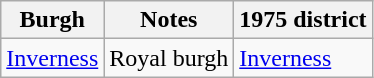<table class="wikitable">
<tr>
<th>Burgh</th>
<th>Notes</th>
<th>1975 district</th>
</tr>
<tr>
<td><a href='#'>Inverness</a></td>
<td>Royal burgh</td>
<td><a href='#'>Inverness</a></td>
</tr>
</table>
